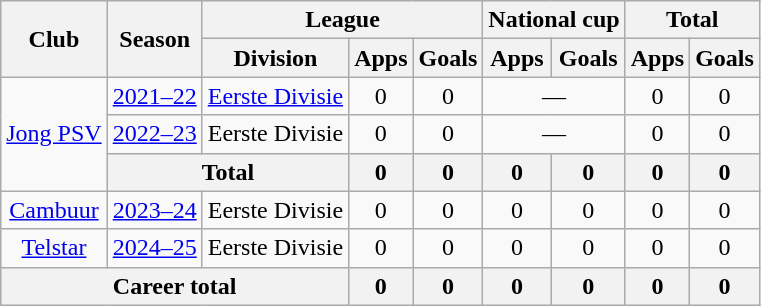<table class="wikitable" Style="text-align: center">
<tr>
<th rowspan="2">Club</th>
<th rowspan="2">Season</th>
<th colspan="3">League</th>
<th colspan="2">National cup</th>
<th colspan="2">Total</th>
</tr>
<tr>
<th>Division</th>
<th>Apps</th>
<th>Goals</th>
<th>Apps</th>
<th>Goals</th>
<th>Apps</th>
<th>Goals</th>
</tr>
<tr>
<td rowspan="3"><a href='#'>Jong PSV</a></td>
<td><a href='#'>2021–22</a></td>
<td><a href='#'>Eerste Divisie</a></td>
<td>0</td>
<td>0</td>
<td colspan="2">—</td>
<td>0</td>
<td>0</td>
</tr>
<tr>
<td><a href='#'>2022–23</a></td>
<td>Eerste Divisie</td>
<td>0</td>
<td>0</td>
<td colspan="2">—</td>
<td>0</td>
<td>0</td>
</tr>
<tr>
<th colspan="2">Total</th>
<th>0</th>
<th>0</th>
<th>0</th>
<th>0</th>
<th>0</th>
<th>0</th>
</tr>
<tr>
<td><a href='#'>Cambuur</a></td>
<td><a href='#'>2023–24</a></td>
<td>Eerste Divisie</td>
<td>0</td>
<td>0</td>
<td>0</td>
<td>0</td>
<td>0</td>
<td>0</td>
</tr>
<tr>
<td><a href='#'>Telstar</a></td>
<td><a href='#'>2024–25</a></td>
<td>Eerste Divisie</td>
<td>0</td>
<td>0</td>
<td>0</td>
<td>0</td>
<td>0</td>
<td>0</td>
</tr>
<tr>
<th colspan="3">Career total</th>
<th>0</th>
<th>0</th>
<th>0</th>
<th>0</th>
<th>0</th>
<th>0</th>
</tr>
</table>
